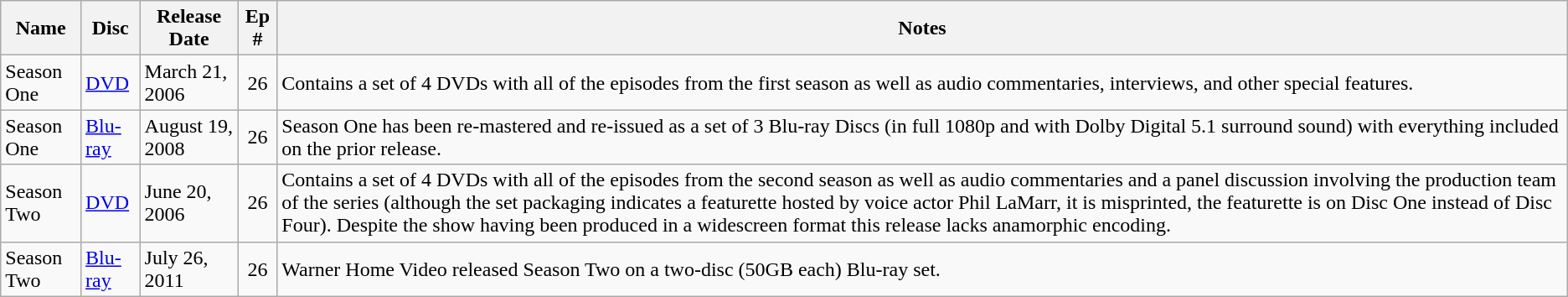<table class=wikitable>
<tr>
<th>Name</th>
<th>Disc</th>
<th>Release Date</th>
<th>Ep #</th>
<th>Notes</th>
</tr>
<tr>
<td>Season One</td>
<td><a href='#'>DVD</a></td>
<td>March 21, 2006</td>
<td style="text-align:center;">26</td>
<td>Contains a set of 4 DVDs with all of the episodes from the first season as well as audio commentaries, interviews, and other special features.</td>
</tr>
<tr>
<td>Season One</td>
<td><a href='#'>Blu-ray</a></td>
<td>August 19, 2008</td>
<td style="text-align:center;">26</td>
<td>Season One has been re-mastered and re-issued as a set of 3 Blu-ray Discs (in full 1080p and with Dolby Digital 5.1 surround sound) with everything included on the prior release.</td>
</tr>
<tr>
<td>Season Two</td>
<td><a href='#'>DVD</a></td>
<td>June 20, 2006</td>
<td style="text-align:center;">26</td>
<td>Contains a set of 4 DVDs with all of the episodes from the second season as well as audio commentaries and a panel discussion involving the production team of the series (although the set packaging indicates a featurette hosted by voice actor Phil LaMarr, it is misprinted, the featurette is on Disc One instead of Disc Four). Despite the show having been produced in a widescreen format this release lacks anamorphic encoding.</td>
</tr>
<tr>
<td>Season Two</td>
<td><a href='#'>Blu-ray</a></td>
<td>July 26, 2011</td>
<td style="text-align:center;">26</td>
<td>Warner Home Video released Season Two on a two-disc (50GB each) Blu-ray set.</td>
</tr>
</table>
